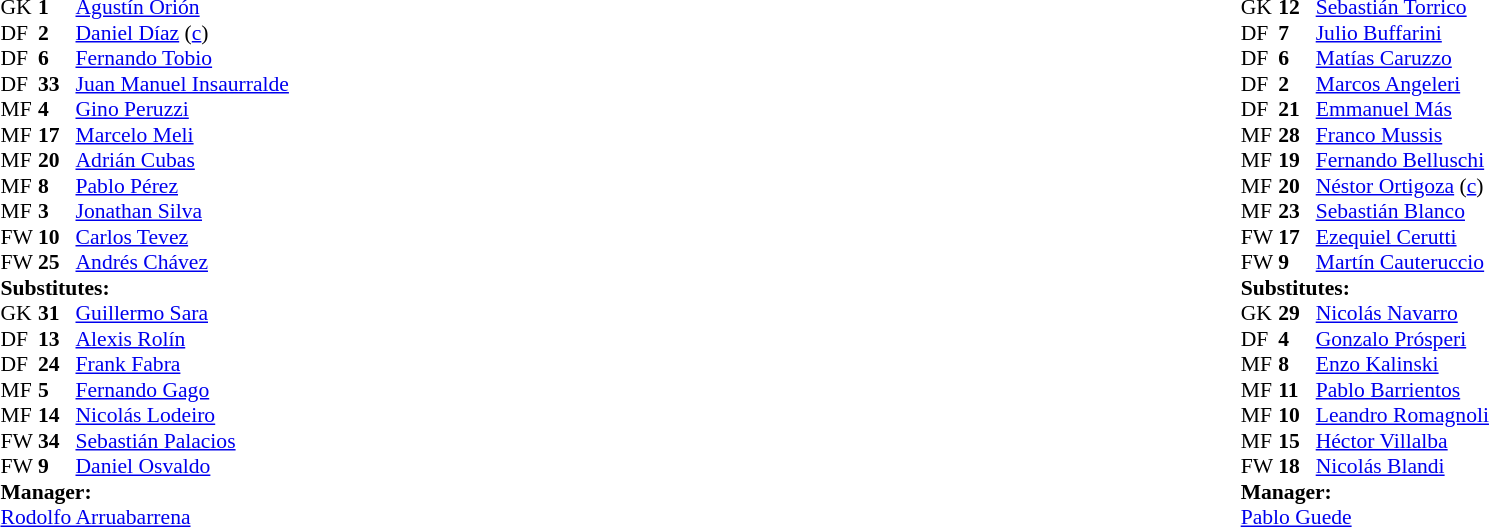<table width="100%">
<tr>
<td style="vertical-align:top; width:40%"><br><table style="font-size: 90%" cellspacing="0" cellpadding="0">
<tr>
<th width=25></th>
<th width=25></th>
</tr>
<tr>
<td>GK</td>
<td><strong>1</strong></td>
<td> <a href='#'>Agustín Orión</a></td>
</tr>
<tr>
<td>DF</td>
<td><strong>2</strong></td>
<td> <a href='#'>Daniel Díaz</a> (<a href='#'>c</a>)</td>
</tr>
<tr>
<td>DF</td>
<td><strong>6</strong></td>
<td> <a href='#'>Fernando Tobio</a></td>
</tr>
<tr>
<td>DF</td>
<td><strong>33</strong></td>
<td> <a href='#'>Juan Manuel Insaurralde</a></td>
</tr>
<tr>
<td>MF</td>
<td><strong>4</strong></td>
<td> <a href='#'>Gino Peruzzi</a></td>
<td></td>
<td></td>
</tr>
<tr>
<td>MF</td>
<td><strong>17</strong></td>
<td> <a href='#'>Marcelo Meli</a></td>
</tr>
<tr>
<td>MF</td>
<td><strong>20</strong></td>
<td> <a href='#'>Adrián Cubas</a></td>
<td></td>
</tr>
<tr>
<td>MF</td>
<td><strong>8</strong></td>
<td> <a href='#'>Pablo Pérez</a></td>
<td></td>
<td></td>
</tr>
<tr>
<td>MF</td>
<td><strong>3</strong></td>
<td> <a href='#'>Jonathan Silva</a></td>
<td></td>
</tr>
<tr>
<td>FW</td>
<td><strong>10</strong></td>
<td> <a href='#'>Carlos Tevez</a></td>
</tr>
<tr>
<td>FW</td>
<td><strong>25</strong></td>
<td> <a href='#'>Andrés Chávez</a></td>
<td></td>
<td></td>
</tr>
<tr>
<td colspan=3><strong>Substitutes:</strong></td>
</tr>
<tr>
<td>GK</td>
<td><strong>31</strong></td>
<td> <a href='#'>Guillermo Sara</a></td>
</tr>
<tr>
<td>DF</td>
<td><strong>13</strong></td>
<td> <a href='#'>Alexis Rolín</a></td>
</tr>
<tr>
<td>DF</td>
<td><strong>24</strong></td>
<td> <a href='#'>Frank Fabra</a></td>
</tr>
<tr>
<td>MF</td>
<td><strong>5</strong></td>
<td> <a href='#'>Fernando Gago</a></td>
<td></td>
<td></td>
</tr>
<tr>
<td>MF</td>
<td><strong>14</strong></td>
<td> <a href='#'>Nicolás Lodeiro</a></td>
<td></td>
<td></td>
</tr>
<tr>
<td>FW</td>
<td><strong>34</strong></td>
<td> <a href='#'>Sebastián Palacios</a></td>
</tr>
<tr>
<td>FW</td>
<td><strong>9</strong></td>
<td> <a href='#'>Daniel Osvaldo</a></td>
<td></td>
<td></td>
</tr>
<tr>
<td colspan=3><strong>Manager:</strong></td>
</tr>
<tr>
<td colspan="4"> <a href='#'>Rodolfo Arruabarrena</a></td>
</tr>
</table>
</td>
<td style="vertical-align:top; width:50%"><br><table cellspacing="0" cellpadding="0" style="font-size:90%; margin:auto">
<tr>
<th width=25></th>
<th width=25></th>
</tr>
<tr>
<td>GK</td>
<td><strong>12</strong></td>
<td> <a href='#'>Sebastián Torrico</a></td>
</tr>
<tr>
<td>DF</td>
<td><strong>7</strong></td>
<td> <a href='#'>Julio Buffarini</a></td>
<td></td>
</tr>
<tr>
<td>DF</td>
<td><strong>6</strong></td>
<td> <a href='#'>Matías Caruzzo</a></td>
</tr>
<tr>
<td>DF</td>
<td><strong>2</strong></td>
<td> <a href='#'>Marcos Angeleri</a></td>
</tr>
<tr>
<td>DF</td>
<td><strong>21</strong></td>
<td> <a href='#'>Emmanuel Más</a></td>
</tr>
<tr>
<td>MF</td>
<td><strong>28</strong></td>
<td> <a href='#'>Franco Mussis</a></td>
</tr>
<tr>
<td>MF</td>
<td><strong>19</strong></td>
<td> <a href='#'>Fernando Belluschi</a></td>
</tr>
<tr>
<td>MF</td>
<td><strong>20</strong></td>
<td> <a href='#'>Néstor Ortigoza</a> (<a href='#'>c</a>)</td>
<td></td>
</tr>
<tr>
<td>MF</td>
<td><strong>23</strong></td>
<td> <a href='#'>Sebastián Blanco</a></td>
<td></td>
<td></td>
</tr>
<tr>
<td>FW</td>
<td><strong>17</strong></td>
<td> <a href='#'>Ezequiel Cerutti</a></td>
<td></td>
<td></td>
</tr>
<tr>
<td>FW</td>
<td><strong>9</strong></td>
<td> <a href='#'>Martín Cauteruccio</a></td>
<td></td>
<td></td>
</tr>
<tr>
<td colspan=3><strong>Substitutes:</strong></td>
</tr>
<tr>
<td>GK</td>
<td><strong>29</strong></td>
<td> <a href='#'>Nicolás Navarro</a></td>
</tr>
<tr>
<td>DF</td>
<td><strong>4</strong></td>
<td> <a href='#'>Gonzalo Prósperi</a></td>
</tr>
<tr>
<td>MF</td>
<td><strong>8</strong></td>
<td> <a href='#'>Enzo Kalinski</a></td>
</tr>
<tr>
<td>MF</td>
<td><strong>11</strong></td>
<td> <a href='#'>Pablo Barrientos</a></td>
<td></td>
<td></td>
</tr>
<tr>
<td>MF</td>
<td><strong>10</strong></td>
<td> <a href='#'>Leandro Romagnoli</a></td>
<td></td>
<td></td>
</tr>
<tr>
<td>MF</td>
<td><strong>15</strong></td>
<td> <a href='#'>Héctor Villalba</a></td>
</tr>
<tr>
<td>FW</td>
<td><strong>18</strong></td>
<td> <a href='#'>Nicolás Blandi</a></td>
<td></td>
<td></td>
</tr>
<tr>
<td colspan=3><strong>Manager:</strong></td>
</tr>
<tr>
<td colspan="4"> <a href='#'>Pablo Guede</a></td>
</tr>
<tr>
</tr>
</table>
</td>
</tr>
</table>
